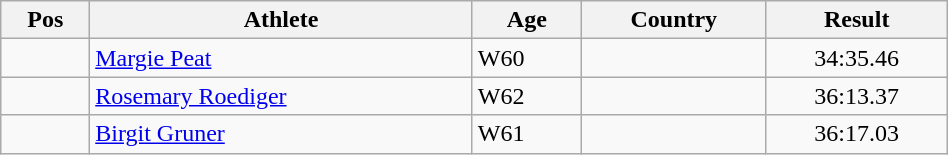<table class="wikitable"  style="text-align:center; width:50%;">
<tr>
<th>Pos</th>
<th>Athlete</th>
<th>Age</th>
<th>Country</th>
<th>Result</th>
</tr>
<tr>
<td align=center></td>
<td align=left><a href='#'>Margie Peat</a></td>
<td align=left>W60</td>
<td align=left></td>
<td>34:35.46</td>
</tr>
<tr>
<td align=center></td>
<td align=left><a href='#'>Rosemary Roediger</a></td>
<td align=left>W62</td>
<td align=left></td>
<td>36:13.37</td>
</tr>
<tr>
<td align=center></td>
<td align=left><a href='#'>Birgit Gruner</a></td>
<td align=left>W61</td>
<td align=left></td>
<td>36:17.03</td>
</tr>
</table>
